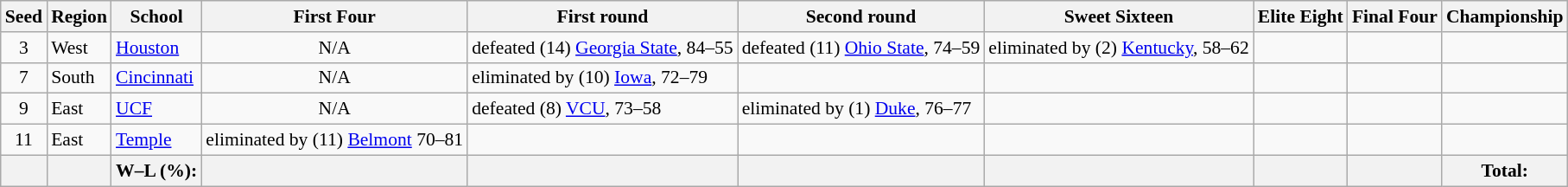<table class="sortable wikitable" style="white-space:nowrap; font-size:90%">
<tr>
<th>Seed</th>
<th>Region</th>
<th>School</th>
<th>First Four</th>
<th>First round</th>
<th>Second round</th>
<th>Sweet Sixteen</th>
<th>Elite Eight</th>
<th>Final Four</th>
<th>Championship</th>
</tr>
<tr>
<td align=center>3</td>
<td>West</td>
<td><a href='#'>Houston</a></td>
<td align=center>N/A</td>
<td>defeated (14) <a href='#'>Georgia State</a>, 84–55</td>
<td>defeated (11) <a href='#'>Ohio State</a>, 74–59</td>
<td>eliminated by (2) <a href='#'>Kentucky</a>, 58–62</td>
<td></td>
<td></td>
<td></td>
</tr>
<tr>
<td align=center>7</td>
<td>South</td>
<td><a href='#'>Cincinnati</a></td>
<td align=center>N/A</td>
<td>eliminated by (10) <a href='#'>Iowa</a>, 72–79</td>
<td></td>
<td></td>
<td></td>
<td></td>
<td></td>
</tr>
<tr>
<td align=center>9</td>
<td>East</td>
<td><a href='#'>UCF</a></td>
<td align=center>N/A</td>
<td>defeated (8) <a href='#'>VCU</a>, 73–58</td>
<td>eliminated by (1) <a href='#'>Duke</a>, 76–77</td>
<td></td>
<td></td>
<td></td>
<td></td>
</tr>
<tr>
<td align=center>11</td>
<td>East</td>
<td><a href='#'>Temple</a></td>
<td>eliminated by (11) <a href='#'>Belmont</a> 70–81</td>
<td></td>
<td></td>
<td></td>
<td></td>
<td></td>
<td></td>
</tr>
<tr>
<th></th>
<th></th>
<th>W–L (%):</th>
<th></th>
<th></th>
<th></th>
<th></th>
<th></th>
<th></th>
<th> Total: </th>
</tr>
</table>
